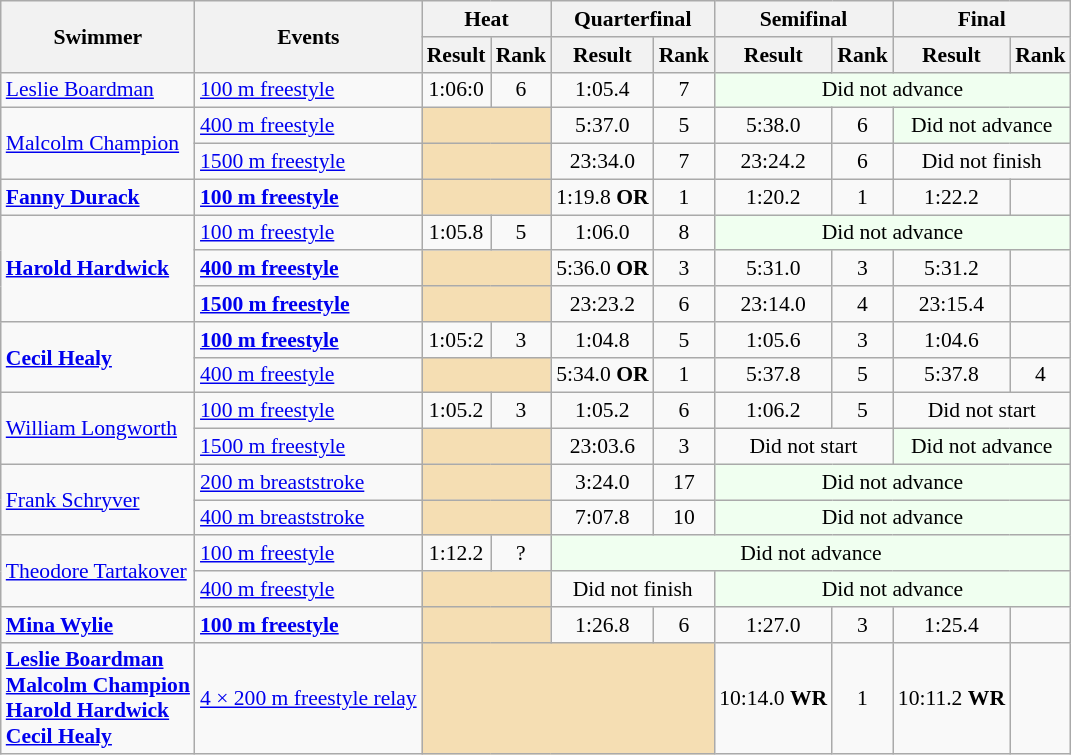<table class=wikitable style="font-size:90%">
<tr>
<th rowspan="2">Swimmer</th>
<th rowspan="2">Events</th>
<th colspan="2">Heat</th>
<th colspan=2>Quarterfinal</th>
<th colspan=2>Semifinal</th>
<th colspan="2">Final</th>
</tr>
<tr>
<th>Result</th>
<th>Rank</th>
<th>Result</th>
<th>Rank</th>
<th>Result</th>
<th>Rank</th>
<th>Result</th>
<th>Rank</th>
</tr>
<tr>
<td><a href='#'>Leslie Boardman</a></td>
<td><a href='#'>100 m freestyle</a></td>
<td align=center>1:06:0</td>
<td align=center>6</td>
<td align=center>1:05.4</td>
<td align=center>7</td>
<td align=center colspan=4 bgcolor=honeydew>Did not advance</td>
</tr>
<tr>
<td rowspan=2><a href='#'>Malcolm Champion</a></td>
<td><a href='#'>400 m freestyle</a></td>
<td colspan=2 bgcolor=wheat></td>
<td align=center>5:37.0</td>
<td align=center>5</td>
<td align=center>5:38.0</td>
<td align=center>6</td>
<td align=center colspan=2 bgcolor=honeydew>Did not advance</td>
</tr>
<tr>
<td><a href='#'>1500 m freestyle</a></td>
<td colspan=2 bgcolor=wheat></td>
<td align=center>23:34.0</td>
<td align=center>7</td>
<td align=center>23:24.2</td>
<td align=center>6</td>
<td align=center colspan=2>Did not finish</td>
</tr>
<tr>
<td><strong><a href='#'>Fanny Durack</a></strong></td>
<td><strong><a href='#'>100 m freestyle</a></strong></td>
<td colspan=2 bgcolor=wheat></td>
<td align=center>1:19.8 <strong>OR</strong></td>
<td align=center>1</td>
<td align=center>1:20.2</td>
<td align=center>1</td>
<td align=center>1:22.2</td>
<td align=center></td>
</tr>
<tr>
<td rowspan=3><strong><a href='#'>Harold Hardwick</a></strong></td>
<td><a href='#'>100 m freestyle</a></td>
<td align=center>1:05.8</td>
<td align=center>5</td>
<td align=center>1:06.0</td>
<td align=center>8</td>
<td align=center colspan=4 bgcolor=honeydew>Did not advance</td>
</tr>
<tr>
<td><strong><a href='#'>400 m freestyle</a></strong></td>
<td colspan=2 bgcolor=wheat></td>
<td align=center>5:36.0 <strong>OR</strong></td>
<td align=center>3</td>
<td align=center>5:31.0</td>
<td align=center>3</td>
<td align=center>5:31.2</td>
<td align=center></td>
</tr>
<tr>
<td><strong><a href='#'>1500 m freestyle</a></strong></td>
<td colspan=2 bgcolor=wheat></td>
<td align=center>23:23.2</td>
<td align=center>6</td>
<td align=center>23:14.0</td>
<td align=center>4</td>
<td align=center>23:15.4</td>
<td align=center></td>
</tr>
<tr>
<td rowspan=2><strong><a href='#'>Cecil Healy</a></strong></td>
<td><strong><a href='#'>100 m freestyle</a></strong></td>
<td align=center>1:05:2</td>
<td align=center>3</td>
<td align=center>1:04.8</td>
<td align=center>5</td>
<td align=center>1:05.6</td>
<td align=center>3</td>
<td align=center>1:04.6</td>
<td align=center></td>
</tr>
<tr>
<td><a href='#'>400 m freestyle</a></td>
<td colspan=2 bgcolor=wheat></td>
<td align=center>5:34.0 <strong>OR</strong></td>
<td align=center>1</td>
<td align=center>5:37.8</td>
<td align=center>5</td>
<td align=center>5:37.8</td>
<td align=center>4</td>
</tr>
<tr>
<td rowspan=2><a href='#'>William Longworth</a></td>
<td><a href='#'>100 m freestyle</a></td>
<td align=center>1:05.2</td>
<td align=center>3</td>
<td align=center>1:05.2</td>
<td align=center>6</td>
<td align=center>1:06.2</td>
<td align=center>5</td>
<td align=center colspan=2>Did not start</td>
</tr>
<tr>
<td><a href='#'>1500 m freestyle</a></td>
<td colspan=2 bgcolor=wheat></td>
<td align=center>23:03.6</td>
<td align=center>3</td>
<td align=center colspan=2>Did not start</td>
<td align=center colspan=2 bgcolor=honeydew>Did not advance</td>
</tr>
<tr>
<td rowspan=2><a href='#'>Frank Schryver</a></td>
<td><a href='#'>200 m breaststroke</a></td>
<td colspan=2 bgcolor=wheat></td>
<td align=center>3:24.0</td>
<td align=center>17</td>
<td align=center colspan=4 bgcolor=honeydew>Did not advance</td>
</tr>
<tr>
<td><a href='#'>400 m breaststroke</a></td>
<td colspan=2 bgcolor=wheat></td>
<td align=center>7:07.8</td>
<td align=center>10</td>
<td align=center colspan=4 bgcolor=honeydew>Did not advance</td>
</tr>
<tr>
<td rowspan=2><a href='#'>Theodore Tartakover</a></td>
<td><a href='#'>100 m freestyle</a></td>
<td align=center>1:12.2</td>
<td align=center>?</td>
<td align=center colspan=6 bgcolor=honeydew>Did not advance</td>
</tr>
<tr>
<td><a href='#'>400 m freestyle</a></td>
<td colspan=2 bgcolor=wheat></td>
<td align=center colspan=2>Did not finish</td>
<td align=center colspan=4 bgcolor=honeydew>Did not advance</td>
</tr>
<tr>
<td><strong><a href='#'>Mina Wylie</a></strong></td>
<td><strong><a href='#'>100 m freestyle</a></strong></td>
<td colspan=2 bgcolor=wheat></td>
<td align=center>1:26.8</td>
<td align=center>6</td>
<td align=center>1:27.0</td>
<td align=center>3</td>
<td align=center>1:25.4</td>
<td align=center></td>
</tr>
<tr>
<td><strong><a href='#'>Leslie Boardman</a><br><a href='#'>Malcolm Champion</a><br><a href='#'>Harold Hardwick</a><br><a href='#'>Cecil Healy</a></strong></td>
<td><a href='#'>4 × 200 m freestyle relay</a></td>
<td colspan=4 bgcolor=wheat></td>
<td align=center>10:14.0 <strong>WR</strong></td>
<td align=center>1</td>
<td align=center>10:11.2 <strong>WR</strong></td>
<td align=center></td>
</tr>
</table>
